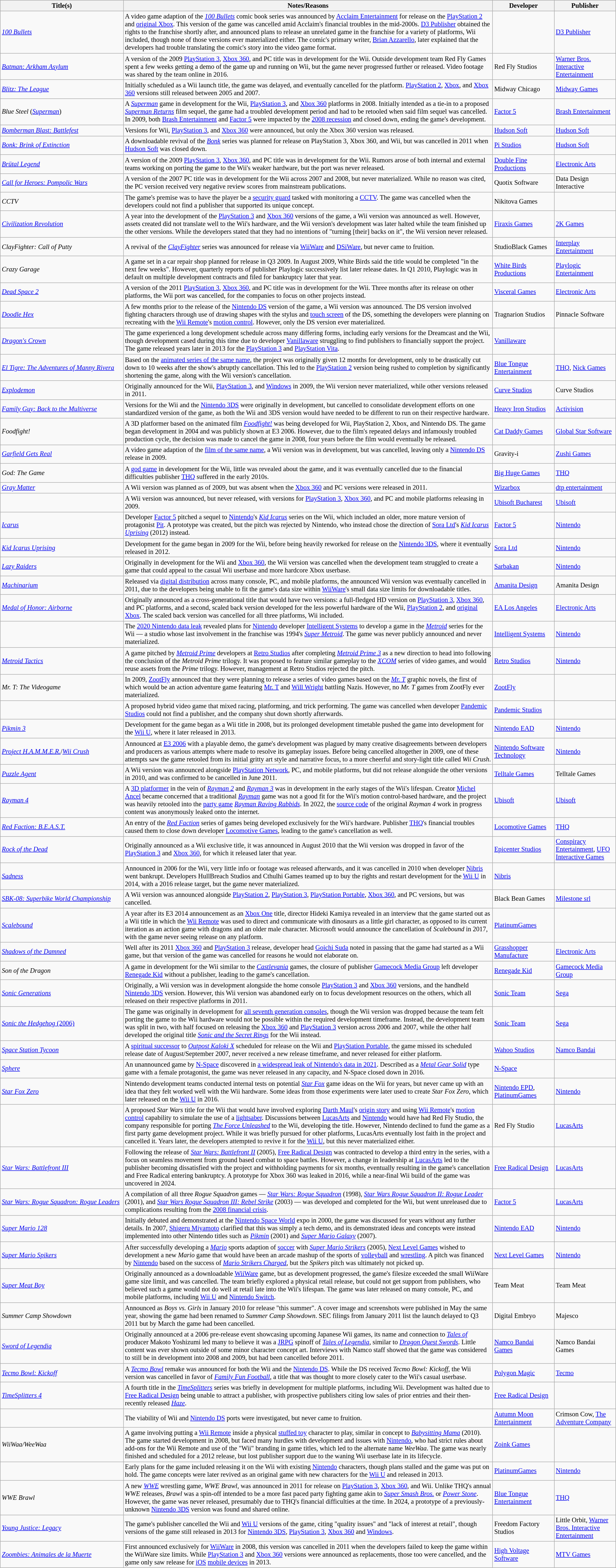<table class="wikitable sortable" id="softwarelist" style="width:100%; font-size:85%;">
<tr>
<th width=20%>Title(s)</th>
<th width=60% class="unsortable">Notes/Reasons</th>
<th width=10%>Developer</th>
<th width=10%>Publisher</th>
</tr>
<tr>
<td id="0–9"><em><a href='#'>100 Bullets</a></em></td>
<td>A video game adaption of the <em><a href='#'>100 Bullets</a></em> comic book series was announced by <a href='#'>Acclaim Entertainment</a> for release on the <a href='#'>PlayStation 2</a> and <a href='#'>original Xbox</a>. This version of the game was cancelled amid Acclaim's financial troubles in the mid-2000s. <a href='#'>D3 Publisher</a> obtained the rights to the franchise shortly after, and announced plans to release an unrelated game in the franchise for a variety of platforms, Wii included, though none of those versions ever materialized either. The comic's primary writer, <a href='#'>Brian Azzarello</a>, later explained that the developers had trouble translating the comic's story into the video game format.</td>
<td></td>
<td><a href='#'>D3 Publisher</a></td>
</tr>
<tr>
<td id="B"><em><a href='#'>Batman: Arkham Asylum</a></em></td>
<td>A version of the 2009 <a href='#'>PlayStation 3</a>, <a href='#'>Xbox 360</a>, and PC title was in development for the Wii. Outside development team Red Fly Games spent a few weeks getting a demo of the game up and running on Wii, but the game never progressed further or released. Video footage was shared by the team online in 2016.</td>
<td>Red Fly Studios</td>
<td><a href='#'>Warner Bros. Interactive Entertainment</a></td>
</tr>
<tr>
<td><em><a href='#'>Blitz: The League</a></em></td>
<td>Initially scheduled as a Wii launch title, the game was delayed, and eventually cancelled for the platform. <a href='#'>PlayStation 2</a>, <a href='#'>Xbox</a>, and <a href='#'>Xbox 360</a> versions still released between 2005 and 2007.</td>
<td>Midway Chicago</td>
<td><a href='#'>Midway Games</a></td>
</tr>
<tr>
<td><em>Blue Steel</em> (<em><a href='#'>Superman</a></em>)</td>
<td>A <em><a href='#'>Superman</a></em> game in development for the Wii, <a href='#'>PlayStation 3</a>, and <a href='#'>Xbox 360</a> platforms in 2008. Initially intended as a tie-in to a proposed <em><a href='#'>Superman Returns</a></em> film sequel, the game had a troubled development period and had to be retooled when said film sequel was cancelled. In 2009, both <a href='#'>Brash Entertainment</a> and <a href='#'>Factor 5</a> were impacted by the <a href='#'>2008 recession</a> and closed down, ending the game's development.</td>
<td><a href='#'>Factor 5</a></td>
<td><a href='#'>Brash Entertainment</a></td>
</tr>
<tr>
<td><em><a href='#'>Bomberman Blast: Battlefest</a></em></td>
<td>Versions for Wii, <a href='#'>PlayStation 3</a>, and <a href='#'>Xbox 360</a> were announced, but only the Xbox 360 version was released.</td>
<td><a href='#'>Hudson Soft</a></td>
<td><a href='#'>Hudson Soft</a></td>
</tr>
<tr>
<td><em><a href='#'>Bonk: Brink of Extinction</a></em></td>
<td>A downloadable revival of the <em><a href='#'>Bonk</a></em> series was planned for release on PlayStation 3, Xbox 360, and Wii, but was cancelled in 2011 when <a href='#'>Hudson Soft</a> was closed down.</td>
<td><a href='#'>Pi Studios</a></td>
<td><a href='#'>Hudson Soft</a></td>
</tr>
<tr>
<td><em><a href='#'>Brütal Legend</a></em></td>
<td>A version of the 2009 <a href='#'>PlayStation 3</a>, <a href='#'>Xbox 360</a>, and PC title was in development for the Wii. Rumors arose of both internal and external teams working on porting the game to the Wii's weaker hardware, but the port was never released.</td>
<td><a href='#'>Double Fine Productions</a></td>
<td><a href='#'>Electronic Arts</a></td>
</tr>
<tr>
<td id="C"><em><a href='#'>Call for Heroes: Pompolic Wars</a></em></td>
<td>A version of the 2007 PC title was in development for the Wii across 2007 and 2008, but never materialized. While no reason was cited, the PC version received very negative review scores from mainstream publications.</td>
<td>Quotix Software</td>
<td>Data Design Interactive</td>
</tr>
<tr>
<td><em>CCTV</em></td>
<td>The game's premise was to have the player be a <a href='#'>security guard</a> tasked with monitoring a <a href='#'>CCTV</a>. The game was cancelled when the developers could not find a publisher that supported its unique concept.</td>
<td>Nikitova Games</td>
<td></td>
</tr>
<tr>
<td><em><a href='#'>Civilization Revolution</a></em></td>
<td>A year into the development of the <a href='#'>PlayStation 3</a> and <a href='#'>Xbox 360</a> versions of the game, a Wii version was announced as well. However, assets created did not translate well to the Wii's hardware, and the Wii version's development was later halted while the team finished up the other versions. While the developers stated that they had no intentions of "turning [their] backs on it", the Wii version never released.</td>
<td><a href='#'>Firaxis Games</a></td>
<td><a href='#'>2K Games</a></td>
</tr>
<tr>
<td><em>ClayFighter: Call of Putty</em></td>
<td>A revival of the <em><a href='#'>ClayFighter</a></em> series was announced for release via <a href='#'>WiiWare</a> and <a href='#'>DSiWare</a>, but never came to fruition.</td>
<td>StudioBlack Games</td>
<td><a href='#'>Interplay Entertainment</a></td>
</tr>
<tr>
<td><em>Crazy Garage</em></td>
<td>A game set in a car repair shop planned for release in Q3 2009. In August 2009, White Birds said the title would be completed "in the next few weeks". However, quarterly reports of publisher Playlogic successively list later release dates. In Q1 2010, Playlogic was in default on multiple development contracts and filed for bankruptcy later that year.</td>
<td><a href='#'>White Birds Productions</a></td>
<td><a href='#'>Playlogic Entertainment</a></td>
</tr>
<tr>
<td id="D"><em><a href='#'>Dead Space 2</a></em></td>
<td>A version of the 2011 <a href='#'>PlayStation 3</a>, <a href='#'>Xbox 360</a>, and PC title was in development for the Wii. Three months after its release on other platforms, the Wii port was cancelled, for the companies to focus on other projects instead.</td>
<td><a href='#'>Visceral Games</a></td>
<td><a href='#'>Electronic Arts</a></td>
</tr>
<tr>
<td><em><a href='#'>Doodle Hex</a></em></td>
<td>A few months prior to the release of the <a href='#'>Nintendo DS</a> version of the game, a Wii version was announced. The DS version involved fighting characters through use of drawing shapes with the stylus and <a href='#'>touch screen</a> of the DS, something the developers were planning on recreating with the <a href='#'>Wii Remote</a>'s <a href='#'>motion control</a>. However, only the DS version ever materialized.</td>
<td>Tragnarion Studios</td>
<td>Pinnacle Software</td>
</tr>
<tr>
<td><em><a href='#'>Dragon's Crown</a></em></td>
<td>The game experienced a long development schedule across many differing forms, including early versions for the Dreamcast and the Wii, though development cased during this time due to developer <a href='#'>Vanillaware</a> struggling to find publishers to financially support the project. The game released years later in 2013 for the <a href='#'>PlayStation 3</a> and <a href='#'>PlayStation Vita</a>.</td>
<td><a href='#'>Vanillaware</a></td>
<td></td>
</tr>
<tr>
<td id="E"><em><a href='#'>El Tigre: The Adventures of Manny Rivera</a></em></td>
<td>Based on the <a href='#'>animated series of the same name</a>, the project was originally given 12 months for development, only to be drastically cut down to 10 weeks after the show's abruptly cancellation. This led to the <a href='#'>PlayStation 2</a> version being rushed to completion by significantly shortening the game, along with the Wii version's cancellation.</td>
<td><a href='#'>Blue Tongue Entertainment</a></td>
<td><a href='#'>THQ</a>, <a href='#'>Nick Games</a></td>
</tr>
<tr>
<td><em><a href='#'>Explodemon</a></em></td>
<td>Originally announced for the Wii, <a href='#'>PlayStation 3</a>, and <a href='#'>Windows</a> in 2009, the Wii version never materialized, while other versions released in 2011.</td>
<td><a href='#'>Curve Studios</a></td>
<td>Curve Studios</td>
</tr>
<tr>
<td id="F"><em><a href='#'>Family Guy: Back to the Multiverse</a></em></td>
<td>Versions for the Wii and the <a href='#'>Nintendo 3DS</a> were originally in development, but cancelled to consolidate development efforts on one standardized version of the game, as both the Wii and 3DS version would have needed to be different to run on their respective hardware.</td>
<td><a href='#'>Heavy Iron Studios</a></td>
<td><a href='#'>Activision</a></td>
</tr>
<tr>
<td><em>Foodfight!</em></td>
<td>A 3D platformer based on the animated film <em><a href='#'>Foodfight!</a></em> was being developed for Wii, PlayStation 2, Xbox, and Nintendo DS. The game began development in 2004 and was publicly shown at E3 2006. However, due to the film's repeated delays and infamously troubled production cycle, the decision was made to cancel the game in 2008, four years before the film would eventually be released.</td>
<td><a href='#'>Cat Daddy Games</a></td>
<td><a href='#'>Global Star Software</a></td>
</tr>
<tr>
<td id="G"><em><a href='#'>Garfield Gets Real</a></em></td>
<td>A video game adaption of the <a href='#'>film of the same name</a>, a Wii version was in development, but was cancelled, leaving only a <a href='#'>Nintendo DS</a> release in 2009.</td>
<td>Gravity-i</td>
<td><a href='#'>Zushi Games</a></td>
</tr>
<tr>
<td><em>God: The Game</em></td>
<td>A <a href='#'>god game</a> in development for the Wii, little was revealed about the game, and it was eventually cancelled due to the financial difficulties publisher <a href='#'>THQ</a> suffered in the early 2010s.</td>
<td><a href='#'>Big Huge Games</a></td>
<td><a href='#'>THQ</a></td>
</tr>
<tr>
<td><em><a href='#'>Gray Matter</a></em></td>
<td>A Wii version was planned as of 2009, but was absent when the <a href='#'>Xbox 360</a> and PC versions were released in 2011.</td>
<td><a href='#'>Wizarbox</a></td>
<td><a href='#'>dtp entertainment</a></td>
</tr>
<tr>
<td id="H"></td>
<td>A Wii version was announced, but never released, with versions for <a href='#'>PlayStation 3</a>, <a href='#'>Xbox 360</a>, and PC and mobile platforms releasing in 2009.</td>
<td><a href='#'>Ubisoft Bucharest</a></td>
<td><a href='#'>Ubisoft</a></td>
</tr>
<tr>
<td id="I"><em><a href='#'>Icarus</a></em></td>
<td>Developer <a href='#'>Factor 5</a> pitched a sequel to <a href='#'>Nintendo</a>'s <em><a href='#'>Kid Icarus</a></em> series on the Wii, which included an older, more mature version of protagonist <a href='#'>Pit</a>. A prototype was created, but the pitch was rejected by Nintendo, who instead chose the direction of <a href='#'>Sora Ltd</a>'s <em><a href='#'>Kid Icarus Uprising</a></em> (2012) instead.</td>
<td><a href='#'>Factor 5</a></td>
<td><a href='#'>Nintendo</a></td>
</tr>
<tr>
<td id="K"><em><a href='#'>Kid Icarus Uprising</a></em></td>
<td>Development for the game began in 2009 for the Wii, before being heavily reworked for release on the <a href='#'>Nintendo 3DS</a>, where it eventually released in 2012.</td>
<td><a href='#'>Sora Ltd</a></td>
<td><a href='#'>Nintendo</a></td>
</tr>
<tr>
<td id="L"><em><a href='#'>Lazy Raiders</a></em></td>
<td>Originally in development for the Wii and <a href='#'>Xbox 360</a>, the Wii version was cancelled when the development team struggled to create a game that could appeal to the casual Wii userbase and more hardcore Xbox userbase.</td>
<td><a href='#'>Sarbakan</a></td>
<td><a href='#'>Nintendo</a></td>
</tr>
<tr>
<td id="M"><em><a href='#'>Machinarium</a></em></td>
<td>Released via <a href='#'>digital distribution</a> across many console, PC, and mobile platforms, the announced Wii version was eventually cancelled in 2011, due to the developers being unable to fit the game's data size within <a href='#'>WiiWare</a>'s small data size limits for downloadable titles.</td>
<td><a href='#'>Amanita Design</a></td>
<td>Amanita Design</td>
</tr>
<tr>
<td><em><a href='#'>Medal of Honor: Airborne</a></em></td>
<td>Originally announced as a cross-generational title that would have two versions: a full-fledged HD version on <a href='#'>PlayStation 3</a>, <a href='#'>Xbox 360</a>, and PC platforms, and a second, scaled back version developed for the less powerful hardware of the Wii, <a href='#'>PlayStation 2</a>, and <a href='#'>original Xbox</a>. The scaled back version was cancelled for all three platforms, Wii included.</td>
<td><a href='#'>EA Los Angeles</a></td>
<td><a href='#'>Electronic Arts</a></td>
</tr>
<tr>
<td></td>
<td>The <a href='#'>2020 Nintendo data leak</a> revealed plans for <a href='#'>Nintendo</a> developer <a href='#'>Intelligent Systems</a> to develop a game in the <em><a href='#'>Metroid</a></em> series for the Wii — a studio whose last involvement in the franchise was 1994's <em><a href='#'>Super Metroid</a></em>. The game was never publicly announced and never materialized.</td>
<td><a href='#'>Intelligent Systems</a></td>
<td><a href='#'>Nintendo</a></td>
</tr>
<tr>
<td><em><a href='#'>Metroid Tactics</a></em></td>
<td>A game pitched by <em><a href='#'>Metroid Prime</a></em> developers at <a href='#'>Retro Studios</a> after completing <em><a href='#'>Metroid Prime 3</a></em> as a new direction to head into following the conclusion of the <em>Metroid Prime</em> trilogy. It was proposed to feature similar gameplay to the <em><a href='#'>XCOM</a></em> series of video games, and would reuse assets from the <em>Prime</em> trilogy. However, management at Retro Studios rejected the pitch.</td>
<td><a href='#'>Retro Studios</a></td>
<td><a href='#'>Nintendo</a></td>
</tr>
<tr>
<td><em>Mr. T: The Videogame</em></td>
<td>In 2009, <a href='#'>ZootFly</a> announced that they were planning to release a series of video games based on the <em><a href='#'>Mr. T</a></em> graphic novels, the first of which would be an action adventure game featuring <a href='#'>Mr. T</a> and <a href='#'>Will Wright</a> battling Nazis. However, no <em>Mr. T</em> games from ZootFly ever materialized.</td>
<td><a href='#'>ZootFly</a></td>
<td></td>
</tr>
<tr>
<td id="N"></td>
<td>A proposed hybrid video game that mixed racing, platforming, and trick performing. The game was cancelled when developer <a href='#'>Pandemic Studios</a> could not find a publisher, and the company shut down shortly afterwards.</td>
<td><a href='#'>Pandemic Studios</a></td>
<td></td>
</tr>
<tr>
<td id="P"><em><a href='#'>Pikmin 3</a></em></td>
<td>Development for the game began as a Wii title in 2008, but its prolonged development timetable pushed the game into development for the <a href='#'>Wii U</a>, where it later released in 2013.</td>
<td><a href='#'>Nintendo EAD</a></td>
<td><a href='#'>Nintendo</a></td>
</tr>
<tr>
<td><em><a href='#'>Project H.A.M.M.E.R.</a></em>/<em><a href='#'>Wii Crush</a></em></td>
<td>Announced at <a href='#'>E3 2006</a> with a playable demo, the game's development was plagued by many creative disagreements between developers and producers as various attempts where made to resolve its gameplay issues. Before being cancelled altogether in 2009, one of these attempts saw the game retooled from its initial gritty art style and narrative focus, to a more cheerful and story-light title called <em>Wii Crush</em>.</td>
<td><a href='#'>Nintendo Software Technology</a></td>
<td><a href='#'>Nintendo</a></td>
</tr>
<tr>
<td><em><a href='#'>Puzzle Agent</a></em></td>
<td>A Wii version was announced alongside <a href='#'>PlayStation Network</a>, PC, and mobile platforms, but did not release alongside the other versions in 2010, and was confirmed to be cancelled in June 2011.</td>
<td><a href='#'>Telltale Games</a></td>
<td>Telltale Games</td>
</tr>
<tr>
<td id="R"><em><a href='#'>Rayman 4</a></em></td>
<td>A <a href='#'>3D platformer</a> in the vein of <em><a href='#'>Rayman 2</a></em> and <em><a href='#'>Rayman 3</a></em> was in development in the early stages of the Wii's lifespan. Creator <a href='#'>Michel Ancel</a> became concerned that a traditional <em><a href='#'>Rayman</a></em> game was not a good fit for the Wii's motion control-based hardware, and the project was heavily retooled into the <a href='#'>party game</a> <em><a href='#'>Rayman Raving Rabbids</a></em>. In 2022, the <a href='#'>source code</a> of the original <em>Rayman 4</em> work in progress content was anonymously leaked onto the internet.</td>
<td><a href='#'>Ubisoft</a></td>
<td><a href='#'>Ubisoft</a></td>
</tr>
<tr>
<td><em><a href='#'>Red Faction: B.E.A.S.T.</a></em></td>
<td>An entry of the <em><a href='#'>Red Faction</a></em> series of games being developed exclusively for the Wii's hardware. Publisher <a href='#'>THQ</a>'s financial troubles caused them to close down developer <a href='#'>Locomotive Games</a>, leading to the game's cancellation as well.</td>
<td><a href='#'>Locomotive Games</a></td>
<td><a href='#'>THQ</a></td>
</tr>
<tr>
<td><em><a href='#'>Rock of the Dead</a></em></td>
<td>Originally announced as a Wii exclusive title, it was announced in August 2010 that the Wii version was dropped in favor of the <a href='#'>PlayStation 3</a> and <a href='#'>Xbox 360</a>, for which it released later that year.</td>
<td><a href='#'>Epicenter Studios</a></td>
<td><a href='#'>Conspiracy Entertainment</a>, <a href='#'>UFO Interactive Games</a></td>
</tr>
<tr>
<td id="S"><em><a href='#'>Sadness</a></em></td>
<td>Announced in 2006 for the Wii, very little info or footage was released afterwards, and it was cancelled in 2010 when developer <a href='#'>Nibris</a> went bankrupt. Developers HullBreach Studios and Cthulhi Games teamed up to buy the rights and restart development for the <a href='#'>Wii U</a> in 2014, with a 2016 release target, but the game never materialized.</td>
<td><a href='#'>Nibris</a></td>
<td></td>
</tr>
<tr>
<td><em><a href='#'>SBK-08: Superbike World Championship</a></em></td>
<td>A Wii version was announced alongside <a href='#'>PlayStation 2</a>, <a href='#'>PlayStation 3</a>, <a href='#'>PlayStation Portable</a>, <a href='#'>Xbox 360</a>, and PC versions, but was cancelled.</td>
<td>Black Bean Games</td>
<td><a href='#'>Milestone srl</a></td>
</tr>
<tr>
<td><em><a href='#'>Scalebound</a></em></td>
<td>A year after its E3 2014 announcement as an <a href='#'>Xbox One</a> title, director Hideki Kamiya revealed in an interview that the game started out as a Wii title in which the <a href='#'>Wii Remote</a> was used to direct and communicate with dinosaurs as a little girl character, as opposed to its current iteration as an action game with dragons and an older male character. Microsoft would announce the cancellation of <em>Scalebound</em> in 2017, with the game never seeing release on any platform.</td>
<td><a href='#'>PlatinumGames</a></td>
<td></td>
</tr>
<tr>
<td><em><a href='#'>Shadows of the Damned</a></em></td>
<td>Well after its 2011 <a href='#'>Xbox 360</a> and <a href='#'>PlayStation 3</a> release, developer head <a href='#'>Goichi Suda</a> noted in passing that the game had started as a Wii game, but that version of the game was cancelled for reasons he would not elaborate on.</td>
<td><a href='#'>Grasshopper Manufacture</a></td>
<td><a href='#'>Electronic Arts</a></td>
</tr>
<tr>
<td><em>Son of the Dragon</em></td>
<td>A game in development for the Wii similar to the <em><a href='#'>Castlevania</a></em> games, the closure of publisher <a href='#'>Gamecock Media Group</a> left developer <a href='#'>Renegade Kid</a> without a publisher, leading to the game's cancellation.</td>
<td><a href='#'>Renegade Kid</a></td>
<td><a href='#'>Gamecock Media Group</a></td>
</tr>
<tr>
<td><em><a href='#'>Sonic Generations</a></em></td>
<td>Originally, a Wii version was in development alongside the home console <a href='#'>PlayStation 3</a> and <a href='#'>Xbox 360</a> versions, and the handheld <a href='#'>Nintendo 3DS</a> version. However, this Wii version was abandoned early on to focus development resources on the others, which all released on their respective platforms in 2011.</td>
<td><a href='#'>Sonic Team</a></td>
<td><a href='#'>Sega</a></td>
</tr>
<tr>
<td><a href='#'><em>Sonic the Hedgehog</em> (2006)</a></td>
<td>The game was originally in development for <a href='#'>all seventh generation consoles</a>, though the Wii version was dropped because the team felt porting the game to the Wii hardware would not be possible within the required development timeframe. Instead, the development team was split in two, with half focused on releasing the <a href='#'>Xbox 360</a> and <a href='#'>PlayStation 3</a> version across 2006 and 2007, while the other half developed the original title <em><a href='#'>Sonic and the Secret Rings</a></em> for the Wii instead.</td>
<td><a href='#'>Sonic Team</a></td>
<td><a href='#'>Sega</a></td>
</tr>
<tr>
<td><em><a href='#'>Space Station Tycoon</a></em></td>
<td>A <a href='#'>spiritual successor</a> to <em><a href='#'>Outpost Kaloki X</a></em> scheduled for release on the Wii and <a href='#'>PlayStation Portable</a>, the game missed its scheduled release date of August/September 2007, never received a new release timeframe, and never released for either platform.</td>
<td><a href='#'>Wahoo Studios</a></td>
<td><a href='#'>Namco Bandai</a></td>
</tr>
<tr>
<td><em><a href='#'>Sphere</a></em></td>
<td>An unannounced game by <a href='#'>N-Space</a> discovered in <a href='#'>a widespread leak of Nintendo's data in 2021</a>. Described as a <em><a href='#'>Metal Gear Solid</a></em> type game with a female protagonist, the game was never released in any capacity, and N-Space closed down in 2016.</td>
<td><a href='#'>N-Space</a></td>
<td></td>
</tr>
<tr>
<td><em><a href='#'>Star Fox Zero</a></em></td>
<td>Nintendo development teams conducted internal tests on potential <em><a href='#'>Star Fox</a></em> game ideas on the Wii for years, but never came up with an idea that they felt worked well with the Wii hardware. Some ideas from those experiments were later used to create <em>Star Fox Zero</em>, which later released on the <a href='#'>Wii U</a> in 2016.</td>
<td><a href='#'>Nintendo EPD</a>, <a href='#'>PlatinumGames</a></td>
<td><a href='#'>Nintendo</a></td>
</tr>
<tr>
<td></td>
<td>A proposed <em>Star Wars</em> title for the Wii that would have involved exploring <a href='#'>Darth Maul</a>'s <a href='#'>origin story</a> and using <a href='#'>Wii Remote</a>'s <a href='#'>motion control</a> capability to simulate the use of a <a href='#'>lightsaber</a>. Discussions between <a href='#'>LucasArts</a> and <a href='#'>Nintendo</a> would have had Red Fly Studio, the company responsible for porting <em><a href='#'>The Force Unleashed</a></em> to the Wii, developing the title. However, Nintendo declined to fund the game as a first party game development project. While it was briefly pursued for other platforms, LucasArts eventually lost faith in the project and cancelled it. Years later, the developers attempted to revive it for the <a href='#'>Wii U</a>, but this never materialized either.</td>
<td>Red Fly Studio</td>
<td><a href='#'>LucasArts</a></td>
</tr>
<tr>
<td><em><a href='#'>Star Wars: Battlefront III</a></em></td>
<td>Following the release of <em><a href='#'>Star Wars: Battlefront II</a></em> (2005), <a href='#'>Free Radical Design</a> was contracted to develop a third entry in the series, with a focus on seamless movement from ground based combat to space battles. However, a change in leadership at <a href='#'>LucasArts</a> led to the publisher becoming dissatisfied with the project and withholding payments for six months, eventually resulting in the game's cancellation and Free Radical entering bankruptcy. A prototype for Xbox 360 was leaked in 2016, while a near-final Wii build of the game was uncovered in 2024.</td>
<td><a href='#'>Free Radical Design</a></td>
<td><a href='#'>LucasArts</a></td>
</tr>
<tr>
<td><em><a href='#'>Star Wars: Rogue Squadron: Rogue Leaders</a></em></td>
<td>A compilation of all three <em>Rogue Squadron</em> games — <em><a href='#'>Star Wars: Rogue Squadron</a></em> (1998), <em><a href='#'>Star Wars Rogue Squadron II: Rogue Leader</a></em> (2001), and <em><a href='#'>Star Wars Rogue Squadron III: Rebel Strike</a></em> (2003) — was developed and completed for the Wii, but went unreleased due to complications resulting from the <a href='#'>2008 financial crisis</a>.</td>
<td><a href='#'>Factor 5</a></td>
<td><a href='#'>LucasArts</a></td>
</tr>
<tr>
<td><em><a href='#'>Super Mario 128</a></em></td>
<td>Initially debuted and demonstrated at the <a href='#'>Nintendo Space World</a> expo in 2000, the game was discussed for years without any further details. In 2007, <a href='#'>Shigeru Miyamoto</a> clarified that this was simply a tech demo, and its demonstrated ideas and concepts were instead implemented into other Nintendo titles such as <em><a href='#'>Pikmin</a></em> (2001) and <em><a href='#'>Super Mario Galaxy</a></em> (2007).</td>
<td><a href='#'>Nintendo EAD</a></td>
<td><a href='#'>Nintendo</a></td>
</tr>
<tr>
<td><em><a href='#'>Super Mario Spikers</a></em></td>
<td>After successfully developing a <em><a href='#'>Mario</a></em> sports adaption of <a href='#'>soccer</a> with <em><a href='#'>Super Mario Strikers</a></em> (2005), <a href='#'>Next Level Games</a> wished to development a new <em>Mario</em> game that would have been an arcade mashup of the sports of <a href='#'>volleyball</a> and <a href='#'>wrestling</a>. A pitch was financed by <a href='#'>Nintendo</a> based on the success of <em><a href='#'>Mario Strikers Charged</a></em>, but the <em>Spikers</em> pitch was ultimately not picked up.</td>
<td><a href='#'>Next Level Games</a></td>
<td><a href='#'>Nintendo</a></td>
</tr>
<tr>
<td><em><a href='#'>Super Meat Boy</a></em></td>
<td>Originally announced as a downloadable <a href='#'>WiiWare</a> game, but as development progressed, the game's filesize exceeded the small WiiWare game size limit, and was cancelled. The team briefly explored a physical retail release, but could not get support from publishers, who believed such a game would not do well at retail late into the Wii's lifespan. The game was later released on many console, PC, and mobile platforms, including <a href='#'>Wii U</a> and <a href='#'>Nintendo Switch</a>.</td>
<td>Team Meat</td>
<td>Team Meat</td>
</tr>
<tr>
<td><em>Summer Camp Showdown</em></td>
<td>Announced as <em>Boys vs. Girls</em> in January 2010 for release "this summer". A cover image and screenshots were published in May the same year, showing the game had been renamed to <em>Summer Camp Showdown</em>. SEC filings from January 2011 list the launch delayed to Q3 2011 but by March the game had been cancelled.</td>
<td>Digital Embryo</td>
<td>Majesco</td>
</tr>
<tr>
<td><em><a href='#'>Sword of Legendia</a></em></td>
<td>Originally announced at a 2006 pre-release event showcasing upcoming Japanese Wii games, its name and connection to <em><a href='#'>Tales of</a></em> producer Makoto Yoshizumi led many to believe it was a <a href='#'>JRPG</a> spinoff of <em><a href='#'>Tales of Legendia</a></em>, similar to <em><a href='#'>Dragon Quest Swords</a></em>. Little content was ever shown outside of some minor character concept art. Interviews with Namco staff showed that the game was considered to still be in development into 2008 and 2009, but had been cancelled before 2011.</td>
<td><a href='#'>Namco Bandai Games</a></td>
<td>Namco Bandai Games</td>
</tr>
<tr>
<td id="T"><em><a href='#'>Tecmo Bowl: Kickoff</a></em></td>
<td>A <em><a href='#'>Tecmo Bowl</a></em> remake was announced for both the Wii and the <a href='#'>Nintendo DS</a>. While the DS received <em>Tecmo Bowl: Kickoff</em>, the Wii version was cancelled in favor of <em><a href='#'>Family Fun Football</a></em>, a title that was thought to more closely cater to the Wii's casual userbase.</td>
<td><a href='#'>Polygon Magic</a></td>
<td><a href='#'>Tecmo</a></td>
</tr>
<tr>
<td><em><a href='#'>TimeSplitters 4</a></em></td>
<td>A fourth title in the <em><a href='#'>TimeSplitters</a></em> series was briefly in development for multiple platforms, including Wii. Development was halted due to <a href='#'>Free Radical Design</a> being unable to attract a publisher, with prospective publishers citing low sales of prior entries and their then-recently released <em><a href='#'>Haze</a></em>.</td>
<td><a href='#'>Free Radical Design</a></td>
<td></td>
</tr>
<tr>
<td id="V"></td>
<td>The viability of Wii and <a href='#'>Nintendo DS</a> ports were investigated, but never came to fruition.</td>
<td><a href='#'>Autumn Moon Entertainment</a></td>
<td>Crimson Cow, <a href='#'>The Adventure Company</a></td>
</tr>
<tr>
<td id="W"><em>WiiWaa/WeeWaa</em></td>
<td>A game involving putting a <a href='#'>Wii Remote</a> inside a physical <a href='#'>stuffed toy</a> character to play, similar in concept to <em><a href='#'>Babysitting Mama</a></em> (2010). The game started development in 2008, but faced many hurdles with development and issues with <a href='#'>Nintendo</a>, who had strict rules about add-ons for the Wii Remote and use of the "Wii" branding in game titles, which led to the alternate name <em>WeeWaa</em>. The game was nearly finished and scheduled for a 2012 release, but lost publisher support due to the waning Wii userbase late in its lifecycle.</td>
<td><a href='#'>Zoink Games</a></td>
<td></td>
</tr>
<tr>
<td></td>
<td>Early plans for the game included releasing it on the Wii with existing <a href='#'>Nintendo</a> characters, though plans stalled and the game was put on hold. The game concepts were later revived as an original game with new characters for the <a href='#'>Wii U</a> and released in 2013.</td>
<td><a href='#'>PlatinumGames</a></td>
<td><a href='#'>Nintendo</a></td>
</tr>
<tr>
<td><em>WWE Brawl</em></td>
<td>A new <em><a href='#'>WWE</a></em> wrestling game, <em>WWE Brawl</em>, was announced in 2011 for release on <a href='#'>PlayStation 3</a>, <a href='#'>Xbox 360</a>, and Wii. Unlike THQ's annual <em>WWE</em> releases, <em>Brawl</em> was a spin-off intended to be a more fast paced party fighting game akin to <em><a href='#'>Super Smash Bros.</a></em> or <em><a href='#'>Power Stone</a></em>. However, the game was never released, presumably due to THQ's financial difficulties at the time. In 2024, a prototype of a previously-unknown <a href='#'>Nintendo 3DS</a> version was found and shared online.</td>
<td><a href='#'>Blue Tongue Entertainment</a></td>
<td><a href='#'>THQ</a></td>
</tr>
<tr>
<td id="Y"><em><a href='#'>Young Justice: Legacy</a></em></td>
<td>The game's publisher cancelled the Wii and <a href='#'>Wii U</a> versions of the game, citing "quality issues" and "lack of interest at retail", though versions of the game still released in 2013 for <a href='#'>Nintendo 3DS</a>, <a href='#'>PlayStation 3</a>, <a href='#'>Xbox 360</a> and <a href='#'>Windows</a>.</td>
<td>Freedom Factory Studios</td>
<td>Little Orbit, <a href='#'>Warner Bros. Interactive Entertainment</a></td>
</tr>
<tr>
<td id="Z"><em><a href='#'>Zoombies: Animales de la Muerte</a></em></td>
<td>First announced exclusively for <a href='#'>WiiWare</a> in 2008, this version was cancelled in 2011 when the developers failed to keep the game within the WiiWare size limits. While <a href='#'>PlayStation 3</a> and <a href='#'>Xbox 360</a> versions were announced as replacements, those too were cancelled, and the game only saw release for <a href='#'>iOS</a> <a href='#'>mobile devices</a> in 2013.</td>
<td><a href='#'>High Voltage Software</a></td>
<td><a href='#'>MTV Games</a></td>
</tr>
</table>
